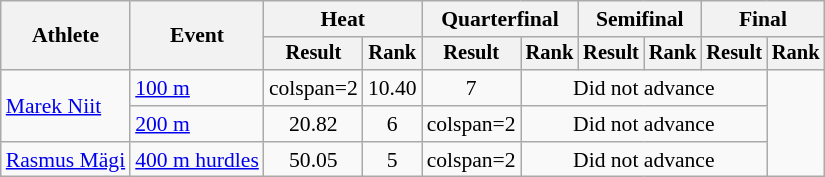<table class="wikitable" style="font-size:90%">
<tr>
<th rowspan="2">Athlete</th>
<th rowspan="2">Event</th>
<th colspan="2">Heat</th>
<th colspan="2">Quarterfinal</th>
<th colspan="2">Semifinal</th>
<th colspan="2">Final</th>
</tr>
<tr style="font-size:95%">
<th>Result</th>
<th>Rank</th>
<th>Result</th>
<th>Rank</th>
<th>Result</th>
<th>Rank</th>
<th>Result</th>
<th>Rank</th>
</tr>
<tr align=center>
<td align=left rowspan=2><a href='#'>Marek Niit</a></td>
<td align=left><a href='#'>100 m</a></td>
<td>colspan=2 </td>
<td>10.40</td>
<td>7</td>
<td colspan=4>Did not advance</td>
</tr>
<tr align=center>
<td align=left><a href='#'>200 m</a></td>
<td>20.82</td>
<td>6</td>
<td>colspan=2 </td>
<td colspan=4>Did not advance</td>
</tr>
<tr align=center>
<td align=left><a href='#'>Rasmus Mägi</a></td>
<td align=left><a href='#'>400 m hurdles</a></td>
<td>50.05</td>
<td>5</td>
<td>colspan=2 </td>
<td colspan=4>Did not advance</td>
</tr>
</table>
